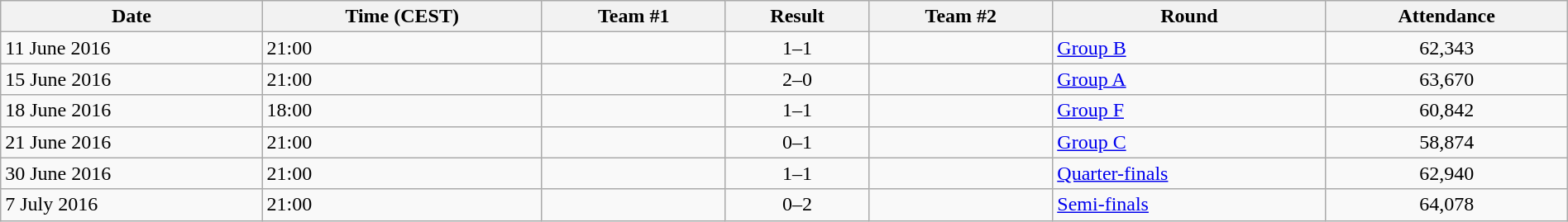<table class="wikitable" style="text-align: left;" width="100%">
<tr>
<th>Date</th>
<th>Time (CEST)</th>
<th>Team #1</th>
<th>Result</th>
<th>Team #2</th>
<th>Round</th>
<th>Attendance</th>
</tr>
<tr>
<td>11 June 2016</td>
<td>21:00</td>
<td></td>
<td style="text-align:center;">1–1</td>
<td></td>
<td><a href='#'>Group B</a></td>
<td style="text-align:center;">62,343</td>
</tr>
<tr>
<td>15 June 2016</td>
<td>21:00</td>
<td></td>
<td style="text-align:center;">2–0</td>
<td></td>
<td><a href='#'>Group A</a></td>
<td style="text-align:center;">63,670</td>
</tr>
<tr>
<td>18 June 2016</td>
<td>18:00</td>
<td></td>
<td style="text-align:center;">1–1</td>
<td></td>
<td><a href='#'>Group F</a></td>
<td style="text-align:center;">60,842</td>
</tr>
<tr>
<td>21 June 2016</td>
<td>21:00</td>
<td></td>
<td style="text-align:center;">0–1</td>
<td></td>
<td><a href='#'>Group C</a></td>
<td style="text-align:center;">58,874</td>
</tr>
<tr>
<td>30 June 2016</td>
<td>21:00</td>
<td></td>
<td style="text-align:center;">1–1 <br></td>
<td></td>
<td><a href='#'>Quarter-finals</a></td>
<td style="text-align:center;">62,940</td>
</tr>
<tr>
<td>7 July 2016</td>
<td>21:00</td>
<td></td>
<td style="text-align:center;">0–2</td>
<td></td>
<td><a href='#'>Semi-finals</a></td>
<td style="text-align:center;">64,078</td>
</tr>
</table>
